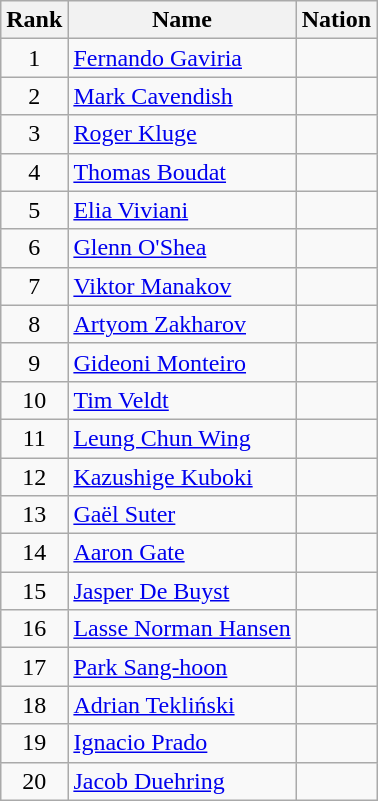<table class="wikitable sortable" style="text-align:center">
<tr>
<th>Rank</th>
<th>Name</th>
<th>Nation</th>
</tr>
<tr>
<td>1</td>
<td align=left><a href='#'>Fernando Gaviria</a></td>
<td align=left></td>
</tr>
<tr>
<td>2</td>
<td align=left><a href='#'>Mark Cavendish</a></td>
<td align=left></td>
</tr>
<tr>
<td>3</td>
<td align=left><a href='#'>Roger Kluge</a></td>
<td align=left></td>
</tr>
<tr>
<td>4</td>
<td align=left><a href='#'>Thomas Boudat</a></td>
<td align=left></td>
</tr>
<tr>
<td>5</td>
<td align=left><a href='#'>Elia Viviani</a></td>
<td align=left></td>
</tr>
<tr>
<td>6</td>
<td align=left><a href='#'>Glenn O'Shea</a></td>
<td align=left></td>
</tr>
<tr>
<td>7</td>
<td align=left><a href='#'>Viktor Manakov</a></td>
<td align=left></td>
</tr>
<tr>
<td>8</td>
<td align=left><a href='#'>Artyom Zakharov</a></td>
<td align=left></td>
</tr>
<tr>
<td>9</td>
<td align=left><a href='#'>Gideoni Monteiro</a></td>
<td align=left></td>
</tr>
<tr>
<td>10</td>
<td align=left><a href='#'>Tim Veldt</a></td>
<td align=left></td>
</tr>
<tr>
<td>11</td>
<td align=left><a href='#'>Leung Chun Wing</a></td>
<td align=left></td>
</tr>
<tr>
<td>12</td>
<td align=left><a href='#'>Kazushige Kuboki</a></td>
<td align=left></td>
</tr>
<tr>
<td>13</td>
<td align=left><a href='#'>Gaël Suter</a></td>
<td align=left></td>
</tr>
<tr>
<td>14</td>
<td align=left><a href='#'>Aaron Gate</a></td>
<td align=left></td>
</tr>
<tr>
<td>15</td>
<td align=left><a href='#'>Jasper De Buyst</a></td>
<td align=left></td>
</tr>
<tr>
<td>16</td>
<td align=left><a href='#'>Lasse Norman Hansen</a></td>
<td align=left></td>
</tr>
<tr>
<td>17</td>
<td align=left><a href='#'>Park Sang-hoon</a></td>
<td align=left></td>
</tr>
<tr>
<td>18</td>
<td align=left><a href='#'>Adrian Tekliński</a></td>
<td align=left></td>
</tr>
<tr>
<td>19</td>
<td align=left><a href='#'>Ignacio Prado</a></td>
<td align=left></td>
</tr>
<tr>
<td>20</td>
<td align=left><a href='#'>Jacob Duehring</a></td>
<td align=left></td>
</tr>
</table>
